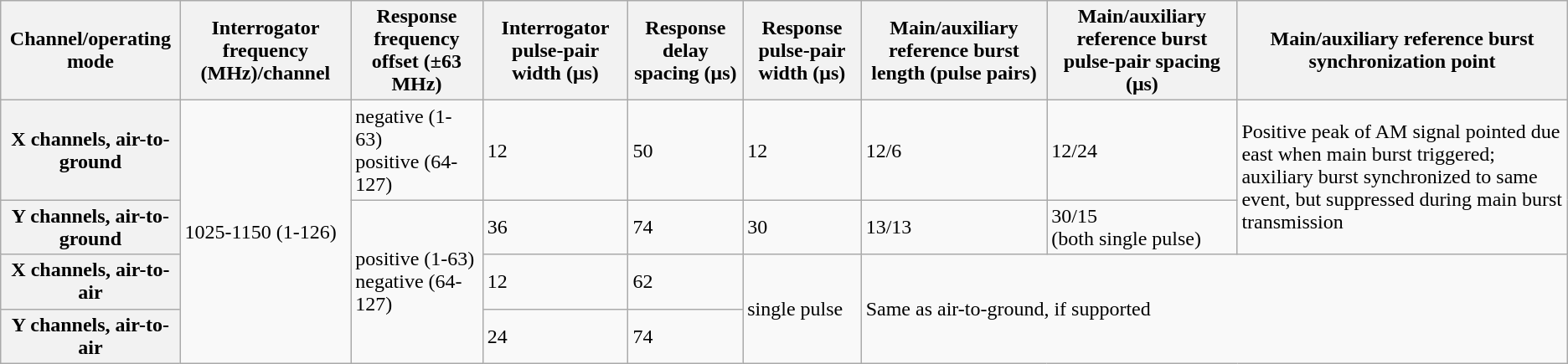<table class="wikitable">
<tr>
<th>Channel/operating mode</th>
<th>Interrogator frequency (MHz)/channel</th>
<th>Response frequency offset (±63 MHz)</th>
<th>Interrogator pulse-pair width (μs)</th>
<th>Response delay spacing (μs)</th>
<th>Response pulse-pair width (μs)</th>
<th>Main/auxiliary reference burst length (pulse pairs)</th>
<th>Main/auxiliary reference burst pulse-pair spacing (μs)</th>
<th>Main/auxiliary reference burst synchronization point</th>
</tr>
<tr>
<th>X channels, air-to-ground</th>
<td rowspan=4>1025-1150 (1-126)</td>
<td>negative (1-63)<br>positive (64-127)<br></td>
<td>12</td>
<td>50</td>
<td>12</td>
<td>12/6</td>
<td>12/24</td>
<td rowspan=2>Positive peak of AM signal pointed due east when main burst triggered; auxiliary burst synchronized to same event, but suppressed during main burst transmission</td>
</tr>
<tr>
<th>Y channels, air-to-ground</th>
<td rowspan=3>positive (1-63)<br>negative (64-127)<br></td>
<td>36</td>
<td>74</td>
<td>30</td>
<td>13/13</td>
<td>30/15 <br>(both single pulse)<br></td>
</tr>
<tr>
<th>X channels, air-to-air</th>
<td>12</td>
<td>62</td>
<td rowspan=2>single pulse</td>
<td rowspan=2 colspan=3>Same as air-to-ground, if supported</td>
</tr>
<tr>
<th>Y channels, air-to-air</th>
<td>24</td>
<td>74</td>
</tr>
</table>
